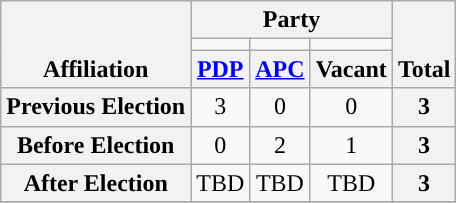<table class=wikitable style="text-align:center">
<tr style="vertical-align:bottom;">
<th rowspan=3>Affiliation</th>
<th colspan=3>Party</th>
<th rowspan=3>Total</th>
</tr>
<tr>
<td style="background-color:"></td>
<td style="background-color:"></td>
</tr>
<tr>
<th><a href='#'>PDP</a></th>
<th><a href='#'>APC</a></th>
<th>Vacant</th>
</tr>
<tr>
<th>Previous Election</th>
<td>3</td>
<td>0</td>
<td>0</td>
<th>3</th>
</tr>
<tr>
<th>Before Election</th>
<td>0</td>
<td>2</td>
<td>1</td>
<th>3</th>
</tr>
<tr>
<th>After Election</th>
<td>TBD</td>
<td>TBD</td>
<td>TBD</td>
<th>3</th>
</tr>
<tr>
</tr>
</table>
